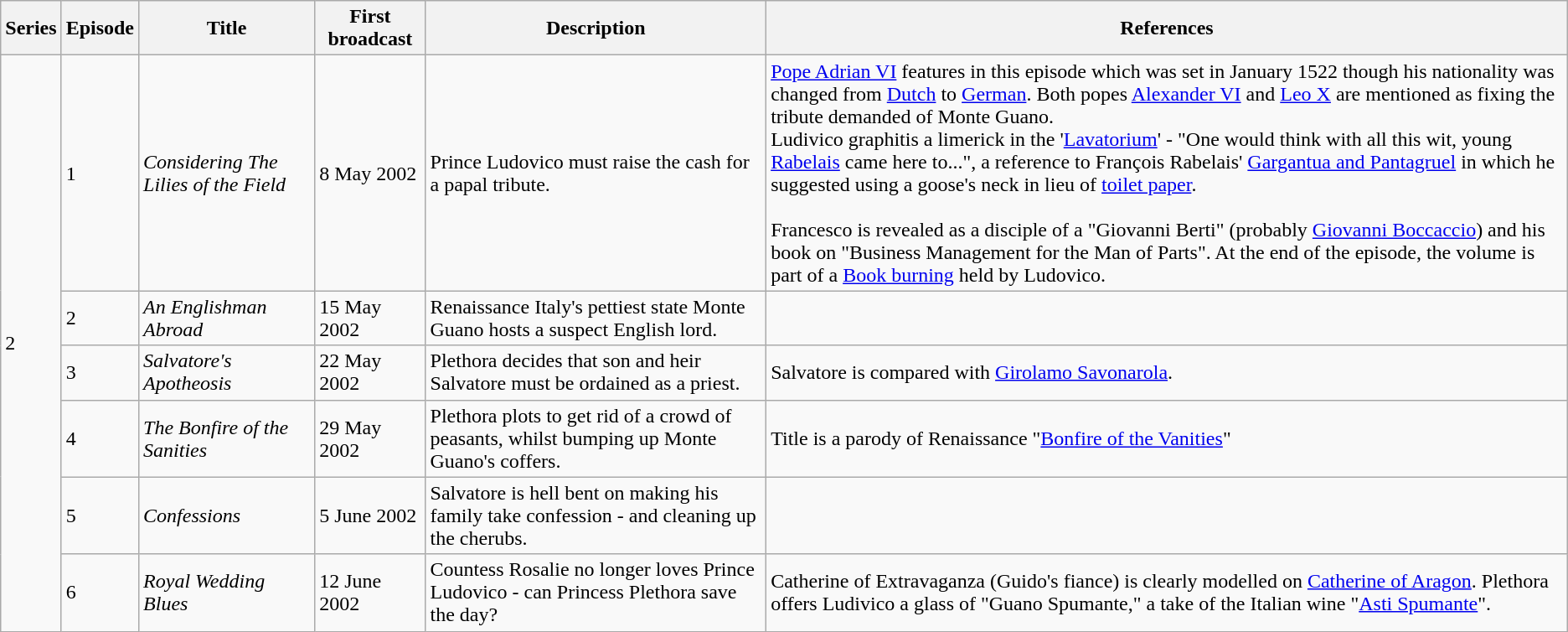<table class="wikitable">
<tr>
<th>Series</th>
<th>Episode</th>
<th>Title</th>
<th>First broadcast</th>
<th>Description</th>
<th>References</th>
</tr>
<tr>
<td rowspan="6">2</td>
<td>1</td>
<td><em>Considering The Lilies of the Field</em></td>
<td>8 May 2002</td>
<td>Prince Ludovico must raise the cash for a papal tribute.</td>
<td><a href='#'>Pope Adrian VI</a> features in this episode which was set in January 1522 though his nationality was changed from <a href='#'>Dutch</a> to <a href='#'>German</a>. Both popes <a href='#'>Alexander VI</a> and <a href='#'>Leo X</a> are mentioned as fixing the tribute demanded of Monte Guano. <br> Ludivico graphitis a limerick in the '<a href='#'>Lavatorium</a>' - "One would think with all this wit, young <a href='#'>Rabelais</a> came here to...", a reference to François Rabelais' <a href='#'>Gargantua and Pantagruel</a> in which he suggested using a goose's neck in lieu of <a href='#'>toilet paper</a>.<br><br>Francesco is revealed as a disciple of a "Giovanni Berti" (probably <a href='#'>Giovanni Boccaccio</a>) and his book on "Business Management for the Man of Parts". At the end of the episode, the volume is part of a <a href='#'>Book burning</a> held by Ludovico.</td>
</tr>
<tr>
<td>2</td>
<td><em>An Englishman Abroad</em></td>
<td>15 May 2002</td>
<td>Renaissance Italy's pettiest state Monte Guano hosts a suspect English lord.</td>
<td></td>
</tr>
<tr>
<td>3</td>
<td><em>Salvatore's Apotheosis</em></td>
<td>22 May 2002</td>
<td>Plethora decides that son and heir Salvatore must be ordained as a priest.</td>
<td>Salvatore is compared with <a href='#'>Girolamo Savonarola</a>.</td>
</tr>
<tr>
<td>4</td>
<td><em>The Bonfire of the Sanities</em></td>
<td>29 May 2002</td>
<td>Plethora plots to get rid of a crowd of peasants, whilst bumping up Monte Guano's coffers.</td>
<td>Title is a parody of Renaissance "<a href='#'>Bonfire of the Vanities</a>"</td>
</tr>
<tr>
<td>5</td>
<td><em>Confessions</em></td>
<td>5 June 2002</td>
<td>Salvatore is hell bent on making his family take confession - and cleaning up the cherubs.</td>
<td></td>
</tr>
<tr>
<td>6</td>
<td><em>Royal Wedding Blues</em></td>
<td>12 June 2002</td>
<td>Countess Rosalie no longer loves Prince Ludovico - can Princess Plethora save the day?</td>
<td>Catherine of Extravaganza (Guido's fiance) is clearly modelled on <a href='#'>Catherine of Aragon</a>. Plethora offers Ludivico a glass of "Guano Spumante," a take of the Italian wine "<a href='#'>Asti Spumante</a>".</td>
</tr>
</table>
